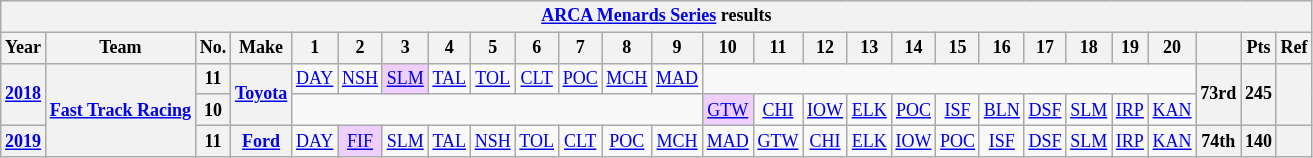<table class="wikitable" style="text-align:center; font-size:75%">
<tr>
<th colspan=48><a href='#'>ARCA Menards Series</a> results</th>
</tr>
<tr>
<th>Year</th>
<th>Team</th>
<th>No.</th>
<th>Make</th>
<th>1</th>
<th>2</th>
<th>3</th>
<th>4</th>
<th>5</th>
<th>6</th>
<th>7</th>
<th>8</th>
<th>9</th>
<th>10</th>
<th>11</th>
<th>12</th>
<th>13</th>
<th>14</th>
<th>15</th>
<th>16</th>
<th>17</th>
<th>18</th>
<th>19</th>
<th>20</th>
<th></th>
<th>Pts</th>
<th>Ref</th>
</tr>
<tr>
<th rowspan=2><a href='#'>2018</a></th>
<th rowspan=3><a href='#'>Fast Track Racing</a></th>
<th>11</th>
<th rowspan=2><a href='#'>Toyota</a></th>
<td><a href='#'>DAY</a></td>
<td><a href='#'>NSH</a></td>
<td style="background:#EFCFFF;"><a href='#'>SLM</a><br></td>
<td><a href='#'>TAL</a></td>
<td><a href='#'>TOL</a></td>
<td><a href='#'>CLT</a></td>
<td><a href='#'>POC</a></td>
<td><a href='#'>MCH</a></td>
<td><a href='#'>MAD</a></td>
<td colspan=11></td>
<th rowspan=2>73rd</th>
<th rowspan=2>245</th>
<th rowspan=2></th>
</tr>
<tr>
<th>10</th>
<td colspan=9></td>
<td style="background:#EFCFFF;"><a href='#'>GTW</a><br></td>
<td><a href='#'>CHI</a></td>
<td><a href='#'>IOW</a></td>
<td><a href='#'>ELK</a></td>
<td><a href='#'>POC</a></td>
<td><a href='#'>ISF</a></td>
<td><a href='#'>BLN</a></td>
<td><a href='#'>DSF</a></td>
<td><a href='#'>SLM</a></td>
<td><a href='#'>IRP</a></td>
<td><a href='#'>KAN</a></td>
</tr>
<tr>
<th><a href='#'>2019</a></th>
<th>11</th>
<th><a href='#'>Ford</a></th>
<td><a href='#'>DAY</a></td>
<td style="background:#EFCFFF;"><a href='#'>FIF</a><br></td>
<td><a href='#'>SLM</a></td>
<td><a href='#'>TAL</a></td>
<td><a href='#'>NSH</a></td>
<td><a href='#'>TOL</a></td>
<td><a href='#'>CLT</a></td>
<td><a href='#'>POC</a></td>
<td><a href='#'>MCH</a></td>
<td><a href='#'>MAD</a></td>
<td><a href='#'>GTW</a></td>
<td><a href='#'>CHI</a></td>
<td><a href='#'>ELK</a></td>
<td><a href='#'>IOW</a></td>
<td><a href='#'>POC</a></td>
<td><a href='#'>ISF</a></td>
<td><a href='#'>DSF</a></td>
<td><a href='#'>SLM</a></td>
<td><a href='#'>IRP</a></td>
<td><a href='#'>KAN</a></td>
<th>74th</th>
<th>140</th>
<th></th>
</tr>
</table>
